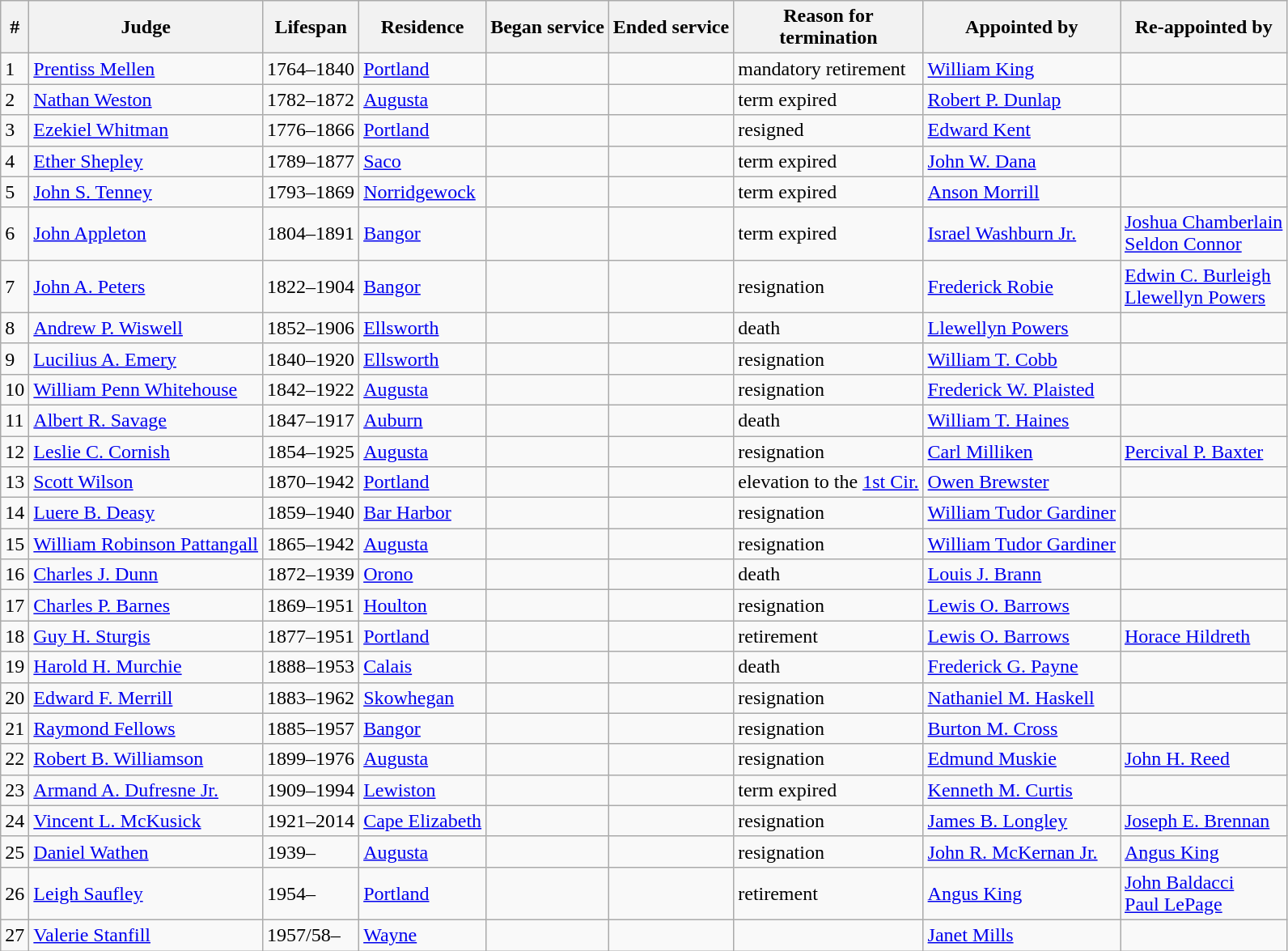<table class="wikitable sortable">
<tr>
<th>#</th>
<th>Judge</th>
<th>Lifespan</th>
<th>Residence</th>
<th>Began service</th>
<th>Ended service</th>
<th>Reason for<br>termination</th>
<th>Appointed by</th>
<th>Re-appointed by</th>
</tr>
<tr>
<td>1</td>
<td><a href='#'>Prentiss Mellen</a></td>
<td>1764–1840</td>
<td><a href='#'>Portland</a></td>
<td></td>
<td></td>
<td>mandatory retirement</td>
<td><a href='#'>William King</a></td>
<td></td>
</tr>
<tr>
<td>2</td>
<td><a href='#'>Nathan Weston</a></td>
<td>1782–1872</td>
<td><a href='#'>Augusta</a></td>
<td></td>
<td></td>
<td>term expired</td>
<td><a href='#'>Robert P. Dunlap</a></td>
<td></td>
</tr>
<tr>
<td>3</td>
<td><a href='#'>Ezekiel Whitman</a></td>
<td>1776–1866</td>
<td><a href='#'>Portland</a></td>
<td></td>
<td></td>
<td>resigned</td>
<td><a href='#'>Edward Kent</a></td>
<td></td>
</tr>
<tr>
<td>4</td>
<td><a href='#'>Ether Shepley</a></td>
<td>1789–1877</td>
<td><a href='#'>Saco</a></td>
<td></td>
<td></td>
<td>term expired</td>
<td><a href='#'>John W. Dana</a></td>
<td></td>
</tr>
<tr>
<td>5</td>
<td><a href='#'>John S. Tenney</a></td>
<td>1793–1869</td>
<td><a href='#'>Norridgewock</a></td>
<td></td>
<td></td>
<td>term expired</td>
<td><a href='#'>Anson Morrill</a></td>
<td></td>
</tr>
<tr>
<td>6</td>
<td><a href='#'>John Appleton</a></td>
<td>1804–1891</td>
<td><a href='#'>Bangor</a></td>
<td></td>
<td></td>
<td>term expired</td>
<td><a href='#'>Israel Washburn Jr.</a></td>
<td><a href='#'>Joshua Chamberlain</a><br><a href='#'>Seldon Connor</a></td>
</tr>
<tr>
<td>7</td>
<td><a href='#'>John A. Peters</a></td>
<td>1822–1904</td>
<td><a href='#'>Bangor</a></td>
<td></td>
<td></td>
<td>resignation</td>
<td><a href='#'>Frederick Robie</a></td>
<td><a href='#'>Edwin C. Burleigh</a><br><a href='#'>Llewellyn Powers</a></td>
</tr>
<tr>
<td>8</td>
<td><a href='#'>Andrew P. Wiswell</a></td>
<td>1852–1906</td>
<td><a href='#'>Ellsworth</a></td>
<td></td>
<td></td>
<td>death</td>
<td><a href='#'>Llewellyn Powers</a></td>
<td></td>
</tr>
<tr>
<td>9</td>
<td><a href='#'>Lucilius A. Emery</a></td>
<td>1840–1920</td>
<td><a href='#'>Ellsworth</a></td>
<td></td>
<td></td>
<td>resignation</td>
<td><a href='#'>William T. Cobb</a></td>
<td></td>
</tr>
<tr>
<td>10</td>
<td><a href='#'>William Penn Whitehouse</a></td>
<td>1842–1922</td>
<td><a href='#'>Augusta</a></td>
<td></td>
<td></td>
<td>resignation</td>
<td><a href='#'>Frederick W. Plaisted</a></td>
<td></td>
</tr>
<tr>
<td>11</td>
<td><a href='#'>Albert R. Savage</a></td>
<td>1847–1917</td>
<td><a href='#'>Auburn</a></td>
<td></td>
<td></td>
<td>death</td>
<td><a href='#'>William T. Haines</a></td>
<td></td>
</tr>
<tr>
<td>12</td>
<td><a href='#'>Leslie C. Cornish</a></td>
<td>1854–1925</td>
<td><a href='#'>Augusta</a></td>
<td></td>
<td></td>
<td>resignation</td>
<td><a href='#'>Carl Milliken</a></td>
<td><a href='#'>Percival P. Baxter</a></td>
</tr>
<tr>
<td>13</td>
<td><a href='#'>Scott Wilson</a></td>
<td>1870–1942</td>
<td><a href='#'>Portland</a></td>
<td></td>
<td></td>
<td>elevation to the <a href='#'>1st Cir.</a></td>
<td><a href='#'>Owen Brewster</a></td>
<td></td>
</tr>
<tr>
<td>14</td>
<td><a href='#'>Luere B. Deasy</a></td>
<td>1859–1940</td>
<td><a href='#'>Bar Harbor</a></td>
<td></td>
<td></td>
<td>resignation</td>
<td><a href='#'>William Tudor Gardiner</a></td>
<td></td>
</tr>
<tr>
<td>15</td>
<td><a href='#'>William Robinson Pattangall</a></td>
<td>1865–1942</td>
<td><a href='#'>Augusta</a></td>
<td></td>
<td></td>
<td>resignation</td>
<td><a href='#'>William Tudor Gardiner</a></td>
<td></td>
</tr>
<tr>
<td>16</td>
<td><a href='#'>Charles J. Dunn</a></td>
<td>1872–1939</td>
<td><a href='#'>Orono</a></td>
<td></td>
<td></td>
<td>death</td>
<td><a href='#'>Louis J. Brann</a></td>
<td></td>
</tr>
<tr>
<td>17</td>
<td><a href='#'>Charles P. Barnes</a></td>
<td>1869–1951</td>
<td><a href='#'>Houlton</a></td>
<td></td>
<td></td>
<td>resignation</td>
<td><a href='#'>Lewis O. Barrows</a></td>
<td></td>
</tr>
<tr>
<td>18</td>
<td><a href='#'>Guy H. Sturgis</a></td>
<td>1877–1951</td>
<td><a href='#'>Portland</a></td>
<td></td>
<td></td>
<td>retirement</td>
<td><a href='#'>Lewis O. Barrows</a></td>
<td><a href='#'>Horace Hildreth</a></td>
</tr>
<tr>
<td>19</td>
<td><a href='#'>Harold H. Murchie</a></td>
<td>1888–1953</td>
<td><a href='#'>Calais</a></td>
<td></td>
<td></td>
<td>death</td>
<td><a href='#'>Frederick G. Payne</a></td>
<td></td>
</tr>
<tr>
<td>20</td>
<td><a href='#'>Edward F. Merrill</a></td>
<td>1883–1962</td>
<td><a href='#'>Skowhegan</a></td>
<td></td>
<td></td>
<td>resignation</td>
<td><a href='#'>Nathaniel M. Haskell</a></td>
<td></td>
</tr>
<tr>
<td>21</td>
<td><a href='#'>Raymond Fellows</a></td>
<td>1885–1957</td>
<td><a href='#'>Bangor</a></td>
<td></td>
<td></td>
<td>resignation</td>
<td><a href='#'>Burton M. Cross</a></td>
<td></td>
</tr>
<tr>
<td>22</td>
<td><a href='#'>Robert B. Williamson</a></td>
<td>1899–1976</td>
<td><a href='#'>Augusta</a></td>
<td></td>
<td></td>
<td>resignation</td>
<td><a href='#'>Edmund Muskie</a></td>
<td><a href='#'>John H. Reed</a></td>
</tr>
<tr>
<td>23</td>
<td><a href='#'>Armand A. Dufresne Jr.</a></td>
<td>1909–1994</td>
<td><a href='#'>Lewiston</a></td>
<td></td>
<td></td>
<td>term expired</td>
<td><a href='#'>Kenneth M. Curtis</a></td>
<td></td>
</tr>
<tr>
<td>24</td>
<td><a href='#'>Vincent L. McKusick</a></td>
<td>1921–2014</td>
<td><a href='#'>Cape Elizabeth</a></td>
<td></td>
<td></td>
<td>resignation</td>
<td><a href='#'>James B. Longley</a></td>
<td><a href='#'>Joseph E. Brennan</a></td>
</tr>
<tr>
<td>25</td>
<td><a href='#'>Daniel Wathen</a></td>
<td>1939–</td>
<td><a href='#'>Augusta</a></td>
<td></td>
<td></td>
<td>resignation</td>
<td><a href='#'>John R. McKernan Jr.</a></td>
<td><a href='#'>Angus King</a></td>
</tr>
<tr>
<td>26</td>
<td><a href='#'>Leigh Saufley</a></td>
<td>1954–</td>
<td><a href='#'>Portland</a></td>
<td></td>
<td></td>
<td>retirement</td>
<td><a href='#'>Angus King</a></td>
<td><a href='#'>John Baldacci</a><br><a href='#'>Paul LePage</a></td>
</tr>
<tr>
<td>27</td>
<td><a href='#'>Valerie Stanfill</a></td>
<td>1957/58–</td>
<td><a href='#'>Wayne</a></td>
<td></td>
<td align="center"></td>
<td align="center"></td>
<td><a href='#'>Janet Mills</a></td>
<td align="center"></td>
</tr>
</table>
